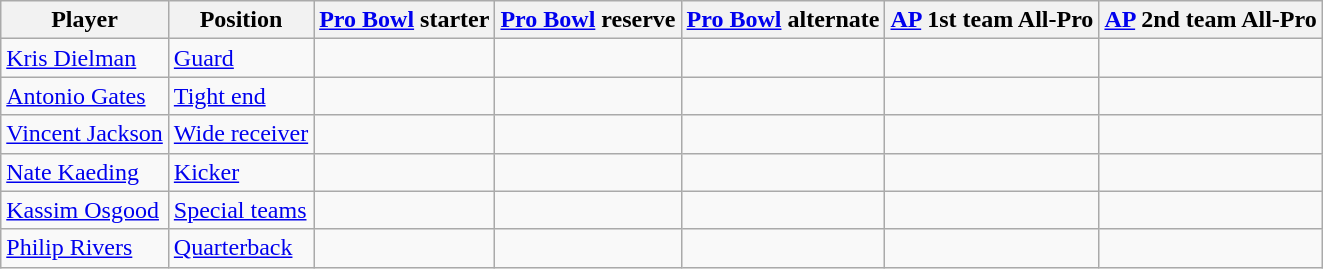<table class="wikitable">
<tr>
<th>Player</th>
<th>Position</th>
<th><a href='#'>Pro Bowl</a> starter</th>
<th><a href='#'>Pro Bowl</a> reserve</th>
<th><a href='#'>Pro Bowl</a> alternate</th>
<th><a href='#'>AP</a> 1st team All-Pro</th>
<th><a href='#'>AP</a> 2nd team All-Pro</th>
</tr>
<tr>
<td><a href='#'>Kris Dielman</a></td>
<td><a href='#'>Guard</a></td>
<td></td>
<td></td>
<td></td>
<td></td>
<td></td>
</tr>
<tr>
<td><a href='#'>Antonio Gates</a></td>
<td><a href='#'>Tight end</a></td>
<td></td>
<td></td>
<td></td>
<td></td>
<td></td>
</tr>
<tr>
<td><a href='#'>Vincent Jackson</a></td>
<td><a href='#'>Wide receiver</a></td>
<td></td>
<td></td>
<td></td>
<td></td>
<td></td>
</tr>
<tr>
<td><a href='#'>Nate Kaeding</a></td>
<td><a href='#'>Kicker</a></td>
<td></td>
<td></td>
<td></td>
<td></td>
<td></td>
</tr>
<tr>
<td><a href='#'>Kassim Osgood</a></td>
<td><a href='#'>Special teams</a></td>
<td></td>
<td></td>
<td></td>
<td></td>
<td></td>
</tr>
<tr>
<td><a href='#'>Philip Rivers</a></td>
<td><a href='#'>Quarterback</a></td>
<td></td>
<td></td>
<td></td>
<td></td>
<td></td>
</tr>
</table>
